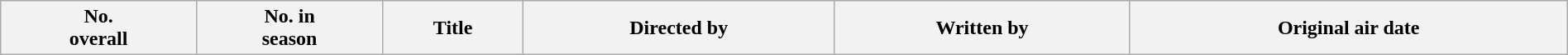<table class="wikitable plainrowheaders" style="width:100%; style="background:#fff;">
<tr>
<th style="background:#;">No.<br>overall</th>
<th style="background:#;">No. in<br>season</th>
<th style="background:#;">Title</th>
<th style="background:#;">Directed by</th>
<th style="background:#;">Written by</th>
<th style="background:#;">Original air date<br>






</th>
</tr>
</table>
